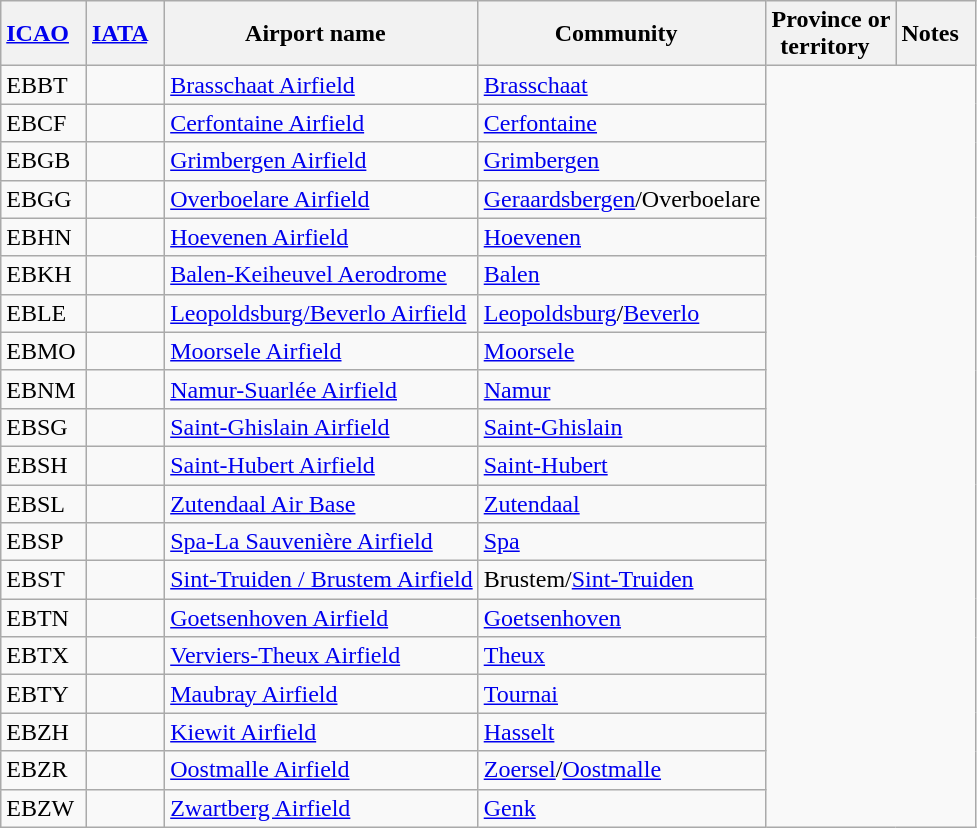<table class="wikitable" style="width:auto;">
<tr>
<th width="*"><a href='#'>ICAO</a>  </th>
<th width="*"><a href='#'>IATA</a>  </th>
<th width="*">Airport name  </th>
<th width="*">Community  </th>
<th width="*">Province or<br>territory  </th>
<th width="*">Notes  </th>
</tr>
<tr>
<td>EBBT</td>
<td></td>
<td><a href='#'>Brasschaat Airfield</a></td>
<td><a href='#'>Brasschaat</a></td>
</tr>
<tr>
<td>EBCF</td>
<td></td>
<td><a href='#'>Cerfontaine Airfield</a></td>
<td><a href='#'>Cerfontaine</a></td>
</tr>
<tr>
<td>EBGB</td>
<td></td>
<td><a href='#'>Grimbergen Airfield</a></td>
<td><a href='#'>Grimbergen</a></td>
</tr>
<tr>
<td>EBGG</td>
<td></td>
<td><a href='#'>Overboelare Airfield</a></td>
<td><a href='#'>Geraardsbergen</a>/Overboelare</td>
</tr>
<tr>
<td>EBHN</td>
<td></td>
<td><a href='#'>Hoevenen Airfield</a></td>
<td><a href='#'>Hoevenen</a></td>
</tr>
<tr>
<td>EBKH</td>
<td></td>
<td><a href='#'>Balen-Keiheuvel Aerodrome</a></td>
<td><a href='#'>Balen</a></td>
</tr>
<tr>
<td>EBLE</td>
<td></td>
<td><a href='#'>Leopoldsburg/Beverlo Airfield</a></td>
<td><a href='#'>Leopoldsburg</a>/<a href='#'>Beverlo</a></td>
</tr>
<tr>
<td>EBMO</td>
<td></td>
<td><a href='#'>Moorsele Airfield</a></td>
<td><a href='#'>Moorsele</a></td>
</tr>
<tr>
<td>EBNM</td>
<td></td>
<td><a href='#'>Namur-Suarlée Airfield</a></td>
<td><a href='#'>Namur</a></td>
</tr>
<tr>
<td>EBSG</td>
<td></td>
<td><a href='#'>Saint-Ghislain Airfield</a></td>
<td><a href='#'>Saint-Ghislain</a></td>
</tr>
<tr>
<td>EBSH</td>
<td></td>
<td><a href='#'>Saint-Hubert Airfield</a></td>
<td><a href='#'>Saint-Hubert</a></td>
</tr>
<tr>
<td>EBSL</td>
<td></td>
<td><a href='#'>Zutendaal Air Base</a></td>
<td><a href='#'>Zutendaal</a></td>
</tr>
<tr>
<td>EBSP</td>
<td></td>
<td><a href='#'>Spa-La Sauvenière Airfield</a></td>
<td><a href='#'>Spa</a></td>
</tr>
<tr>
<td>EBST</td>
<td></td>
<td><a href='#'>Sint-Truiden / Brustem Airfield</a></td>
<td>Brustem/<a href='#'>Sint-Truiden</a></td>
</tr>
<tr>
<td>EBTN</td>
<td></td>
<td><a href='#'>Goetsenhoven Airfield</a></td>
<td><a href='#'>Goetsenhoven</a></td>
</tr>
<tr>
<td>EBTX</td>
<td></td>
<td><a href='#'>Verviers-Theux Airfield</a></td>
<td><a href='#'>Theux</a></td>
</tr>
<tr>
<td>EBTY</td>
<td></td>
<td><a href='#'>Maubray Airfield</a></td>
<td><a href='#'>Tournai</a></td>
</tr>
<tr>
<td>EBZH</td>
<td></td>
<td><a href='#'>Kiewit Airfield</a></td>
<td><a href='#'>Hasselt</a></td>
</tr>
<tr>
<td>EBZR</td>
<td></td>
<td><a href='#'>Oostmalle Airfield</a></td>
<td><a href='#'>Zoersel</a>/<a href='#'>Oostmalle</a></td>
</tr>
<tr>
<td>EBZW</td>
<td></td>
<td><a href='#'>Zwartberg Airfield</a></td>
<td><a href='#'>Genk</a></td>
</tr>
</table>
